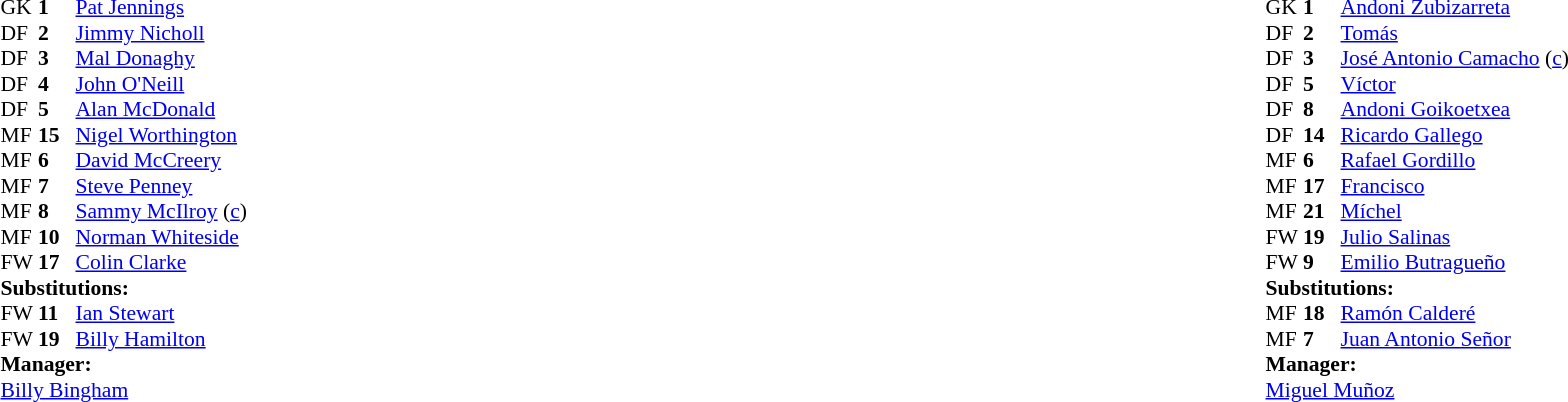<table width="100%">
<tr>
<td valign="top" width="50%"><br><table style="font-size: 90%" cellspacing="0" cellpadding="0">
<tr>
<th width="25"></th>
<th width="25"></th>
</tr>
<tr>
<td>GK</td>
<td><strong>1</strong></td>
<td><a href='#'>Pat Jennings</a></td>
</tr>
<tr>
<td>DF</td>
<td><strong>2</strong></td>
<td><a href='#'>Jimmy Nicholl</a></td>
</tr>
<tr>
<td>DF</td>
<td><strong>3</strong></td>
<td><a href='#'>Mal Donaghy</a></td>
</tr>
<tr>
<td>DF</td>
<td><strong>4</strong></td>
<td><a href='#'>John O'Neill</a></td>
</tr>
<tr>
<td>DF</td>
<td><strong>5</strong></td>
<td><a href='#'>Alan McDonald</a></td>
</tr>
<tr>
<td>MF</td>
<td><strong>15</strong></td>
<td><a href='#'>Nigel Worthington</a></td>
<td></td>
<td></td>
</tr>
<tr>
<td>MF</td>
<td><strong>6</strong></td>
<td><a href='#'>David McCreery</a></td>
</tr>
<tr>
<td>MF</td>
<td><strong>7</strong></td>
<td><a href='#'>Steve Penney</a></td>
<td></td>
<td></td>
</tr>
<tr>
<td>MF</td>
<td><strong>8</strong></td>
<td><a href='#'>Sammy McIlroy</a> (<a href='#'>c</a>)</td>
</tr>
<tr>
<td>MF</td>
<td><strong>10</strong></td>
<td><a href='#'>Norman Whiteside</a></td>
</tr>
<tr>
<td>FW</td>
<td><strong>17</strong></td>
<td><a href='#'>Colin Clarke</a></td>
</tr>
<tr>
<td colspan=3><strong>Substitutions:</strong></td>
</tr>
<tr>
<td>FW</td>
<td><strong>11</strong></td>
<td><a href='#'>Ian Stewart</a></td>
<td></td>
<td></td>
</tr>
<tr>
<td>FW</td>
<td><strong>19</strong></td>
<td><a href='#'>Billy Hamilton</a></td>
<td></td>
<td></td>
</tr>
<tr>
<td colspan=3><strong>Manager:</strong></td>
</tr>
<tr>
<td colspan=4> <a href='#'>Billy Bingham</a></td>
</tr>
</table>
</td>
<td valign="top" width="50%"><br><table style="font-size: 90%" cellspacing="0" cellpadding="0" align="center">
<tr>
<th width=25></th>
<th width=25></th>
</tr>
<tr>
<td>GK</td>
<td><strong>1</strong></td>
<td><a href='#'>Andoni Zubizarreta</a></td>
</tr>
<tr>
<td>DF</td>
<td><strong>2</strong></td>
<td><a href='#'>Tomás</a></td>
</tr>
<tr>
<td>DF</td>
<td><strong>3</strong></td>
<td><a href='#'>José Antonio Camacho</a> (<a href='#'>c</a>)</td>
</tr>
<tr>
<td>DF</td>
<td><strong>5</strong></td>
<td><a href='#'>Víctor</a></td>
<td></td>
</tr>
<tr>
<td>DF</td>
<td><strong>8</strong></td>
<td><a href='#'>Andoni Goikoetxea</a></td>
</tr>
<tr>
<td>DF</td>
<td><strong>14</strong></td>
<td><a href='#'>Ricardo Gallego</a></td>
</tr>
<tr>
<td>MF</td>
<td><strong>6</strong></td>
<td><a href='#'>Rafael Gordillo</a></td>
<td></td>
<td></td>
</tr>
<tr>
<td>MF</td>
<td><strong>17</strong></td>
<td><a href='#'>Francisco</a></td>
</tr>
<tr>
<td>MF</td>
<td><strong>21</strong></td>
<td><a href='#'>Míchel</a></td>
</tr>
<tr>
<td>FW</td>
<td><strong>19</strong></td>
<td><a href='#'>Julio Salinas</a></td>
<td></td>
<td></td>
</tr>
<tr>
<td>FW</td>
<td><strong>9</strong></td>
<td><a href='#'>Emilio Butragueño</a></td>
</tr>
<tr>
<td colspan=3><strong>Substitutions:</strong></td>
</tr>
<tr>
<td>MF</td>
<td><strong>18</strong></td>
<td><a href='#'>Ramón Calderé</a></td>
<td></td>
<td></td>
</tr>
<tr>
<td>MF</td>
<td><strong>7</strong></td>
<td><a href='#'>Juan Antonio Señor</a></td>
<td></td>
<td></td>
</tr>
<tr>
<td colspan=3><strong>Manager:</strong></td>
</tr>
<tr>
<td colspan=3> <a href='#'>Miguel Muñoz</a></td>
</tr>
</table>
</td>
</tr>
</table>
